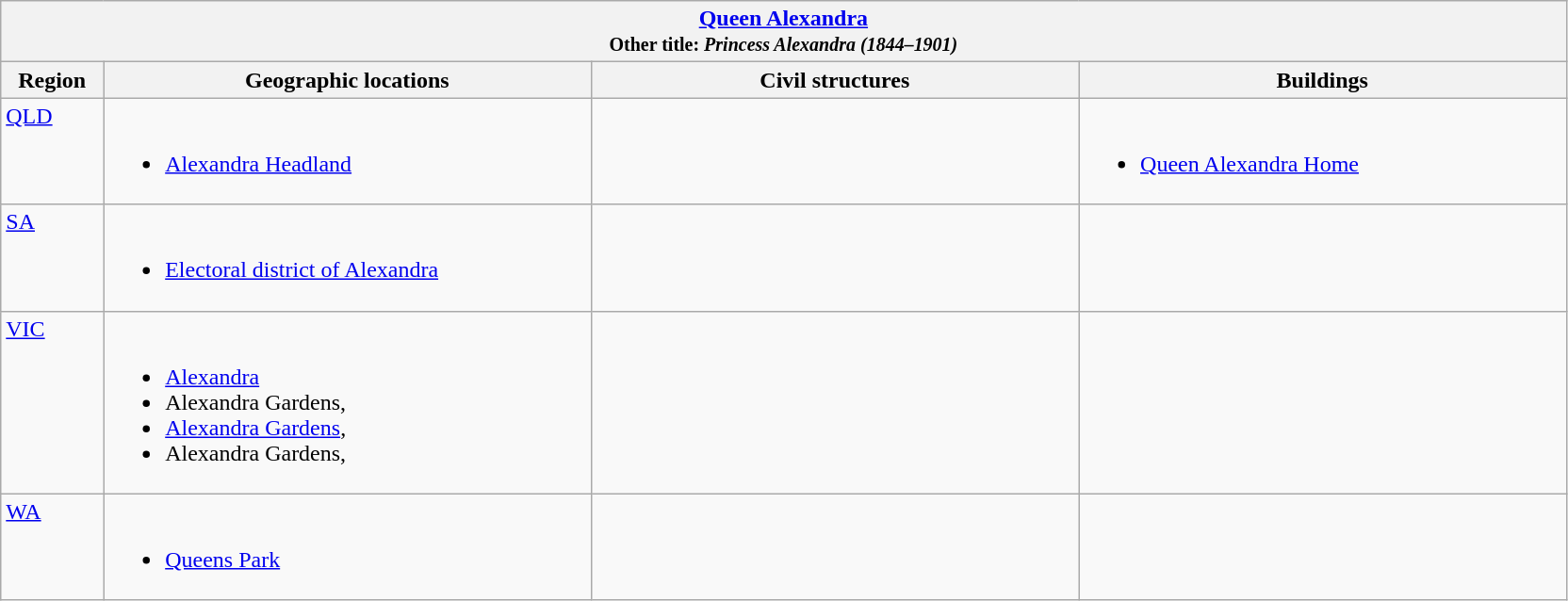<table class="wikitable">
<tr>
<th colspan="4"> <a href='#'>Queen Alexandra</a><br><small>Other title: <em>Princess Alexandra (1844–1901)</em></small></th>
</tr>
<tr>
<th width="5%">Region</th>
<th width="23.75%">Geographic locations</th>
<th width="23.75%">Civil structures</th>
<th width="23.75%">Buildings</th>
</tr>
<tr>
<td align=left valign=top> <a href='#'>QLD</a></td>
<td><br><ul><li><a href='#'>Alexandra Headland</a></li></ul></td>
<td></td>
<td><br><ul><li><a href='#'>Queen Alexandra Home</a></li></ul></td>
</tr>
<tr>
<td align=left valign=top> <a href='#'>SA</a></td>
<td><br><ul><li><a href='#'>Electoral district of Alexandra</a></li></ul></td>
<td></td>
<td></td>
</tr>
<tr>
<td align=left valign=top> <a href='#'>VIC</a></td>
<td><br><ul><li><a href='#'>Alexandra</a></li><li>Alexandra Gardens, </li><li><a href='#'>Alexandra Gardens</a>, </li><li>Alexandra Gardens, </li></ul></td>
<td></td>
<td></td>
</tr>
<tr>
<td align=left valign=top> <a href='#'>WA</a></td>
<td><br><ul><li><a href='#'>Queens Park</a></li></ul></td>
<td></td>
<td></td>
</tr>
</table>
